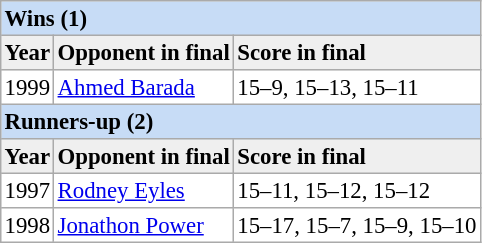<table cellpadding="2" cellspacing="0" border="1" style="font-size: 95%; border: #aaa solid 1px; border-collapse: collapse;">
<tr bgcolor="#c7dcf6">
<td colspan="3"><strong>Wins (1)</strong></td>
</tr>
<tr bgcolor="#efefef">
<td><strong>Year</strong></td>
<td><strong>Opponent in final</strong></td>
<td><strong>Score in final</strong></td>
</tr>
<tr>
<td>1999</td>
<td><a href='#'>Ahmed Barada</a></td>
<td>15–9, 15–13, 15–11</td>
</tr>
<tr bgcolor="#c7dcf6">
<td colspan="3"><strong>Runners-up (2)</strong></td>
</tr>
<tr bgcolor="#efefef">
<td><strong>Year</strong></td>
<td><strong>Opponent in final</strong></td>
<td><strong>Score in final</strong></td>
</tr>
<tr>
<td>1997</td>
<td><a href='#'>Rodney Eyles</a></td>
<td>15–11, 15–12, 15–12</td>
</tr>
<tr>
<td>1998</td>
<td><a href='#'>Jonathon Power</a></td>
<td>15–17, 15–7, 15–9, 15–10</td>
</tr>
</table>
